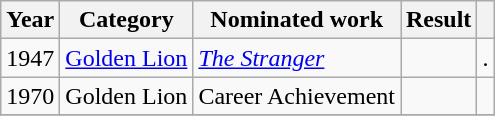<table class="wikitable">
<tr>
<th>Year</th>
<th>Category</th>
<th>Nominated work</th>
<th>Result</th>
<th></th>
</tr>
<tr>
<td>1947</td>
<td><a href='#'>Golden Lion</a></td>
<td><em><a href='#'>The Stranger</a></em></td>
<td></td>
<td>.</td>
</tr>
<tr>
<td>1970</td>
<td>Golden Lion</td>
<td>Career Achievement</td>
<td></td>
<td></td>
</tr>
<tr>
</tr>
</table>
